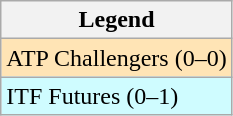<table class=wikitable>
<tr>
<th>Legend</th>
</tr>
<tr style="background:moccasin;">
<td>ATP Challengers (0–0)</td>
</tr>
<tr style="background:#cffcff;">
<td>ITF Futures (0–1)</td>
</tr>
</table>
